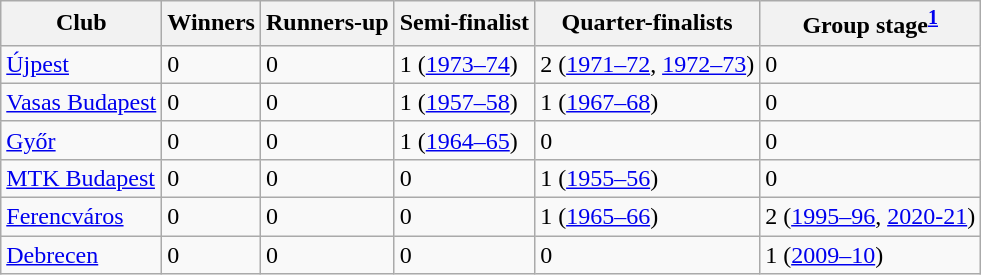<table class="wikitable">
<tr>
<th>Club</th>
<th>Winners</th>
<th>Runners-up</th>
<th>Semi-finalist</th>
<th>Quarter-finalists</th>
<th>Group stage<sup><a href='#'>1</a></sup></th>
</tr>
<tr>
<td><a href='#'>Újpest</a></td>
<td>0</td>
<td>0</td>
<td>1 (<a href='#'>1973–74</a>)</td>
<td>2 (<a href='#'>1971–72</a>, <a href='#'>1972–73</a>)</td>
<td>0</td>
</tr>
<tr>
<td><a href='#'>Vasas Budapest</a></td>
<td>0</td>
<td>0</td>
<td>1 (<a href='#'>1957–58</a>)</td>
<td>1 (<a href='#'>1967–68</a>)</td>
<td>0</td>
</tr>
<tr>
<td><a href='#'>Győr</a></td>
<td>0</td>
<td>0</td>
<td>1 (<a href='#'>1964–65</a>)</td>
<td>0</td>
<td>0</td>
</tr>
<tr>
<td><a href='#'>MTK Budapest</a></td>
<td>0</td>
<td>0</td>
<td>0</td>
<td>1 (<a href='#'>1955–56</a>)</td>
<td>0</td>
</tr>
<tr>
<td><a href='#'>Ferencváros</a></td>
<td>0</td>
<td>0</td>
<td>0</td>
<td>1 (<a href='#'>1965–66</a>)</td>
<td>2 (<a href='#'>1995–96</a>, <a href='#'>2020-21</a>)</td>
</tr>
<tr>
<td><a href='#'>Debrecen</a></td>
<td>0</td>
<td>0</td>
<td>0</td>
<td>0</td>
<td>1 (<a href='#'>2009–10</a>)</td>
</tr>
</table>
